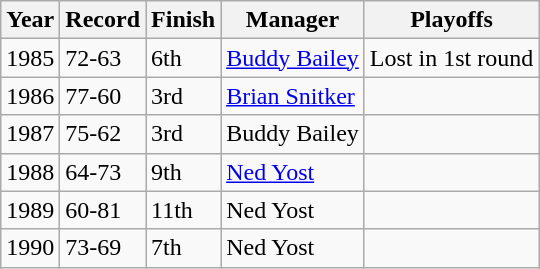<table class="wikitable">
<tr>
<th>Year</th>
<th>Record</th>
<th>Finish</th>
<th>Manager</th>
<th>Playoffs</th>
</tr>
<tr>
<td>1985</td>
<td>72-63</td>
<td>6th</td>
<td><a href='#'>Buddy Bailey</a></td>
<td>Lost in 1st round</td>
</tr>
<tr>
<td>1986</td>
<td>77-60</td>
<td>3rd</td>
<td><a href='#'>Brian Snitker</a></td>
<td></td>
</tr>
<tr>
<td>1987</td>
<td>75-62</td>
<td>3rd</td>
<td>Buddy Bailey</td>
<td></td>
</tr>
<tr>
<td>1988</td>
<td>64-73</td>
<td>9th</td>
<td><a href='#'>Ned Yost</a></td>
<td></td>
</tr>
<tr>
<td>1989</td>
<td>60-81</td>
<td>11th</td>
<td>Ned Yost</td>
<td></td>
</tr>
<tr>
<td>1990</td>
<td>73-69</td>
<td>7th</td>
<td>Ned Yost</td>
<td></td>
</tr>
</table>
